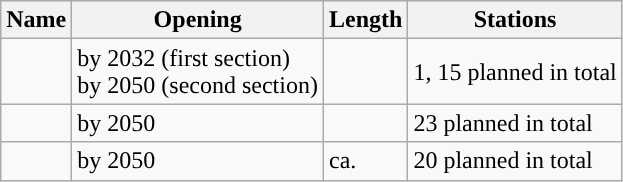<table class="wikitable">
<tr>
<th>Name</th>
<th>Opening</th>
<th>Length</th>
<th>Stations</th>
</tr>
<tr>
<td style="background: #"></td>
<td>by 2032 (first section)<br>by 2050 (second section)</td>
<td></td>
<td>1, 15 planned in total</td>
</tr>
<tr>
<td style="background: #"></td>
<td>by 2050</td>
<td></td>
<td>23 planned in total</td>
</tr>
<tr>
<td style="background: #"></td>
<td>by 2050</td>
<td>ca. </td>
<td>20 planned in total</td>
</tr>
</table>
